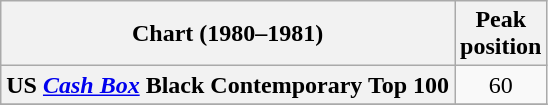<table class="wikitable sortable plainrowheaders" style="text-align:center">
<tr>
<th scope="col">Chart (1980–1981)</th>
<th scope="col">Peak<br>position</th>
</tr>
<tr>
<th scope="row">US <em><a href='#'>Cash Box</a></em> Black Contemporary Top 100</th>
<td>60</td>
</tr>
<tr>
</tr>
</table>
